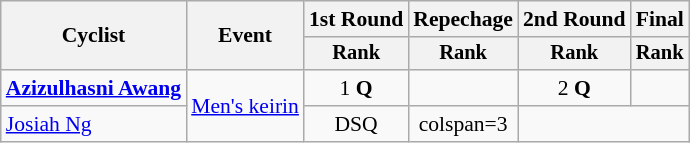<table class="wikitable" style="font-size:90%">
<tr>
<th rowspan=2>Cyclist</th>
<th rowspan=2>Event</th>
<th>1st Round</th>
<th>Repechage</th>
<th>2nd Round</th>
<th>Final</th>
</tr>
<tr style="font-size:95%">
<th>Rank</th>
<th>Rank</th>
<th>Rank</th>
<th>Rank</th>
</tr>
<tr align=center>
<td align=left><strong><a href='#'>Azizulhasni Awang</a></strong></td>
<td align=left rowspan=2><a href='#'>Men's keirin</a></td>
<td>1 <strong>Q</strong></td>
<td></td>
<td>2 <strong>Q</strong></td>
<td></td>
</tr>
<tr align=center>
<td align=left><a href='#'>Josiah Ng</a></td>
<td>DSQ</td>
<td>colspan=3 </td>
</tr>
</table>
